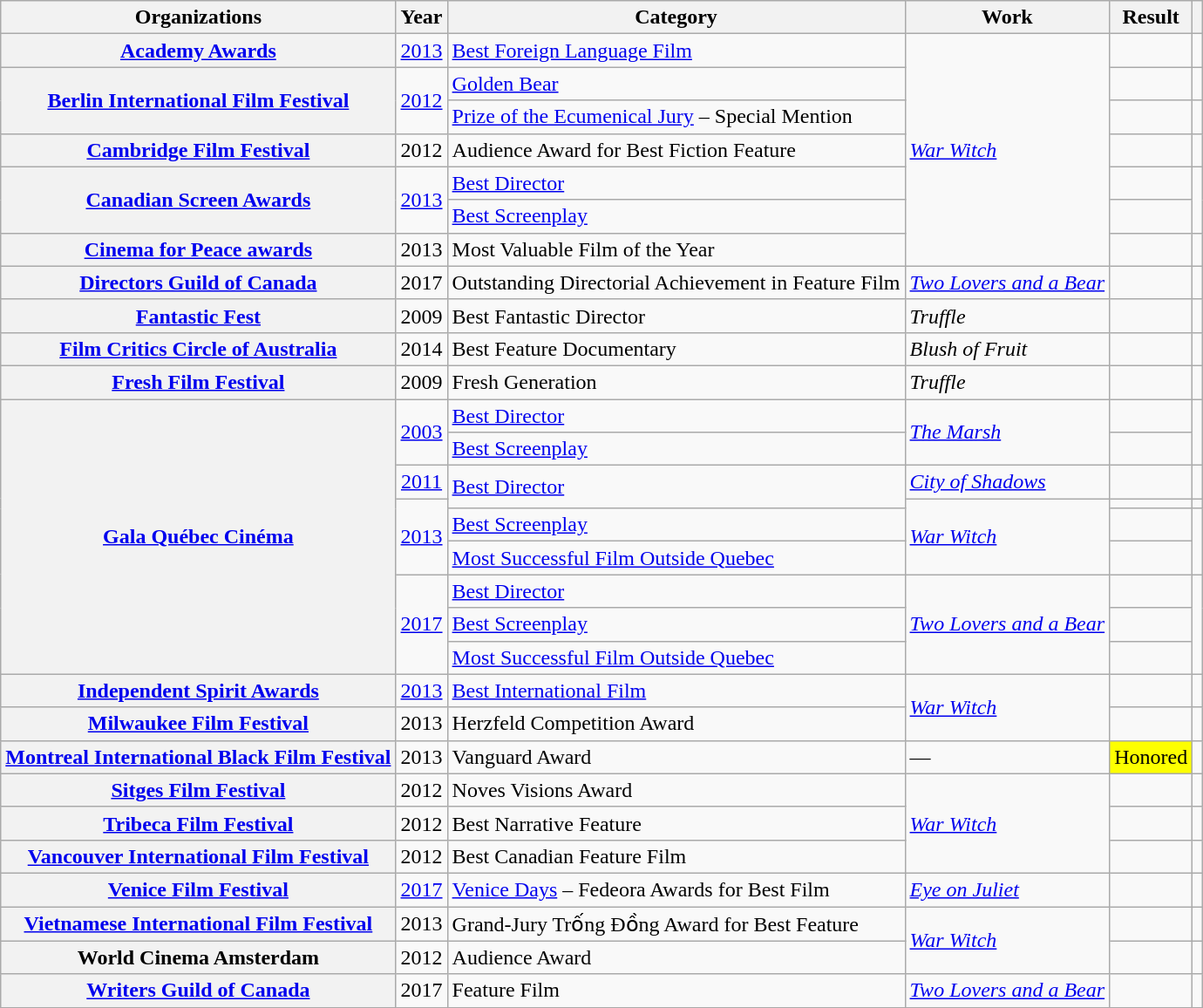<table class="wikitable sortable plainrowheaders">
<tr>
<th scope="col">Organizations</th>
<th scope="col">Year</th>
<th scope="col">Category</th>
<th scope="col">Work</th>
<th scope="col">Result</th>
<th scope="col" class="unsortable"></th>
</tr>
<tr>
<th scope="row"><a href='#'>Academy Awards</a></th>
<td style="text-align: center;"><a href='#'>2013</a></td>
<td><a href='#'>Best Foreign Language Film</a></td>
<td rowspan="7"><em><a href='#'>War Witch</a></em></td>
<td></td>
<td style="text-align:center;"></td>
</tr>
<tr>
<th scope="row" rowspan="2"><a href='#'>Berlin International Film Festival</a></th>
<td style="text-align: center;" rowspan="2"><a href='#'>2012</a></td>
<td><a href='#'>Golden Bear</a></td>
<td></td>
<td style="text-align:center;"></td>
</tr>
<tr>
<td><a href='#'>Prize of the Ecumenical Jury</a> – Special Mention</td>
<td></td>
<td style="text-align:center;"></td>
</tr>
<tr>
<th scope="row"><a href='#'>Cambridge Film Festival</a></th>
<td style="text-align: center;">2012</td>
<td>Audience Award for Best Fiction Feature</td>
<td></td>
<td style="text-align:center;"></td>
</tr>
<tr>
<th scope="row" rowspan="2"><a href='#'>Canadian Screen Awards</a></th>
<td style="text-align: center;" rowspan="2"><a href='#'>2013</a></td>
<td><a href='#'>Best Director</a></td>
<td></td>
<td style="text-align:center;" rowspan="2"></td>
</tr>
<tr>
<td><a href='#'>Best Screenplay</a></td>
<td></td>
</tr>
<tr>
<th scope="row"><a href='#'>Cinema for Peace awards</a></th>
<td style="text-align: center;">2013</td>
<td>Most Valuable Film of the Year</td>
<td></td>
<td style="text-align:center;"></td>
</tr>
<tr>
<th scope="row"><a href='#'>Directors Guild of Canada</a></th>
<td style="text-align: center;">2017</td>
<td>Outstanding Directorial Achievement in Feature Film</td>
<td><em><a href='#'>Two Lovers and a Bear</a></em></td>
<td></td>
<td style="text-align:center;"></td>
</tr>
<tr>
<th scope="row"><a href='#'>Fantastic Fest</a></th>
<td style="text-align: center;">2009</td>
<td>Best Fantastic Director</td>
<td><em>Truffle</em></td>
<td></td>
<td style="text-align:center;"></td>
</tr>
<tr>
<th scope="row"><a href='#'>Film Critics Circle of Australia</a></th>
<td style="text-align: center;">2014</td>
<td>Best Feature Documentary</td>
<td><em>Blush of Fruit</em></td>
<td></td>
<td style="text-align:center;"></td>
</tr>
<tr>
<th scope="row"><a href='#'>Fresh Film Festival</a></th>
<td style="text-align: center;">2009</td>
<td>Fresh Generation</td>
<td><em>Truffle</em></td>
<td></td>
<td style="text-align:center;"></td>
</tr>
<tr>
<th scope="row" rowspan="9"><a href='#'>Gala Québec Cinéma</a></th>
<td style="text-align: center;" rowspan="2"><a href='#'>2003</a></td>
<td><a href='#'>Best Director</a></td>
<td rowspan="2"><em><a href='#'>The Marsh</a></em></td>
<td></td>
<td style="text-align:center;" rowspan="2"></td>
</tr>
<tr>
<td><a href='#'>Best Screenplay</a></td>
<td></td>
</tr>
<tr>
<td style="text-align: center;"><a href='#'>2011</a></td>
<td rowspan="2"><a href='#'>Best Director</a></td>
<td><em><a href='#'>City of Shadows</a></em></td>
<td></td>
<td style="text-align:center;"></td>
</tr>
<tr>
<td style="text-align: center;" rowspan="3"><a href='#'>2013</a></td>
<td rowspan="3"><em><a href='#'>War Witch</a></em></td>
<td></td>
<td style="text-align:center;"></td>
</tr>
<tr>
<td><a href='#'>Best Screenplay</a></td>
<td></td>
<td style="text-align:center;" rowspan="2"></td>
</tr>
<tr>
<td><a href='#'>Most Successful Film Outside Quebec</a></td>
<td></td>
</tr>
<tr>
<td style="text-align: center;" rowspan="3"><a href='#'>2017</a></td>
<td><a href='#'>Best Director</a></td>
<td rowspan="3"><em><a href='#'>Two Lovers and a Bear</a></em></td>
<td></td>
<td style="text-align:center;" rowspan="3"></td>
</tr>
<tr>
<td><a href='#'>Best Screenplay</a></td>
<td></td>
</tr>
<tr>
<td><a href='#'>Most Successful Film Outside Quebec</a></td>
<td></td>
</tr>
<tr>
<th scope="row"><a href='#'>Independent Spirit Awards</a></th>
<td style="text-align: center;"><a href='#'>2013</a></td>
<td><a href='#'>Best International Film</a></td>
<td rowspan="2"><em><a href='#'>War Witch</a></em></td>
<td></td>
<td style="text-align:center;"></td>
</tr>
<tr>
<th scope="row"><a href='#'>Milwaukee Film Festival</a></th>
<td style="text-align: center;">2013</td>
<td>Herzfeld Competition Award</td>
<td></td>
<td style="text-align:center;"></td>
</tr>
<tr>
<th scope="row"><a href='#'>Montreal International Black Film Festival</a></th>
<td style="text-align: center;">2013</td>
<td>Vanguard Award</td>
<td>—</td>
<td style="text-align:center; background: #FDFF00;">Honored</td>
<td style="text-align:center;"></td>
</tr>
<tr>
<th scope="row"><a href='#'>Sitges Film Festival</a></th>
<td style="text-align: center;">2012</td>
<td>Noves Visions Award</td>
<td rowspan="3"><em><a href='#'>War Witch</a></em></td>
<td></td>
<td style="text-align:center;"></td>
</tr>
<tr>
<th scope="row"><a href='#'>Tribeca Film Festival</a></th>
<td style="text-align: center;">2012</td>
<td>Best Narrative Feature</td>
<td></td>
<td style="text-align:center;"></td>
</tr>
<tr>
<th scope="row"><a href='#'>Vancouver International Film Festival</a></th>
<td style="text-align: center;">2012</td>
<td>Best Canadian Feature Film</td>
<td></td>
<td style="text-align:center;"></td>
</tr>
<tr>
<th scope="row"><a href='#'>Venice Film Festival</a></th>
<td style="text-align: center;"><a href='#'>2017</a></td>
<td><a href='#'>Venice Days</a> – Fedeora Awards for Best Film</td>
<td><em><a href='#'>Eye on Juliet</a></em></td>
<td></td>
<td style="text-align:center;"></td>
</tr>
<tr>
<th scope="row"><a href='#'>Vietnamese International Film Festival</a></th>
<td style="text-align: center;">2013</td>
<td>Grand-Jury Trống Đồng Award for Best Feature</td>
<td rowspan="2"><em><a href='#'>War Witch</a></em></td>
<td></td>
<td style="text-align:center;"></td>
</tr>
<tr>
<th scope="row">World Cinema Amsterdam</th>
<td style="text-align: center;">2012</td>
<td>Audience Award</td>
<td></td>
<td style="text-align:center;"></td>
</tr>
<tr>
<th scope="row"><a href='#'>Writers Guild of Canada</a></th>
<td style="text-align: center;">2017</td>
<td>Feature Film</td>
<td><em><a href='#'>Two Lovers and a Bear</a></em></td>
<td></td>
<td style="text-align:center;"></td>
</tr>
<tr>
</tr>
</table>
